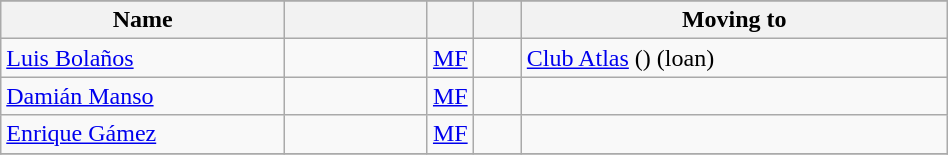<table class="wikitable" style="text-align: center; width:50%">
<tr>
</tr>
<tr>
<th width=30% align="center">Name</th>
<th width=15% align="center"></th>
<th width=5% align="center"></th>
<th width=5% align="center"></th>
<th width=45% align="center">Moving to</th>
</tr>
<tr>
<td align=left><a href='#'>Luis Bolaños</a></td>
<td></td>
<td><a href='#'>MF</a></td>
<td></td>
<td align=left><a href='#'>Club Atlas</a> () (loan)</td>
</tr>
<tr>
<td align=left><a href='#'>Damián Manso</a></td>
<td></td>
<td><a href='#'>MF</a></td>
<td></td>
<td align=left></td>
</tr>
<tr>
<td align=left><a href='#'>Enrique Gámez</a></td>
<td></td>
<td><a href='#'>MF</a></td>
<td></td>
<td align=left></td>
</tr>
<tr>
</tr>
</table>
